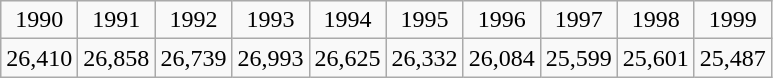<table class="wikitable" style="text-align:center">
<tr>
<td>1990</td>
<td>1991</td>
<td>1992</td>
<td>1993</td>
<td>1994</td>
<td>1995</td>
<td>1996</td>
<td>1997</td>
<td>1998</td>
<td>1999</td>
</tr>
<tr>
<td>26,410</td>
<td>26,858</td>
<td>26,739</td>
<td>26,993</td>
<td>26,625</td>
<td>26,332</td>
<td>26,084</td>
<td>25,599</td>
<td>25,601</td>
<td>25,487</td>
</tr>
</table>
